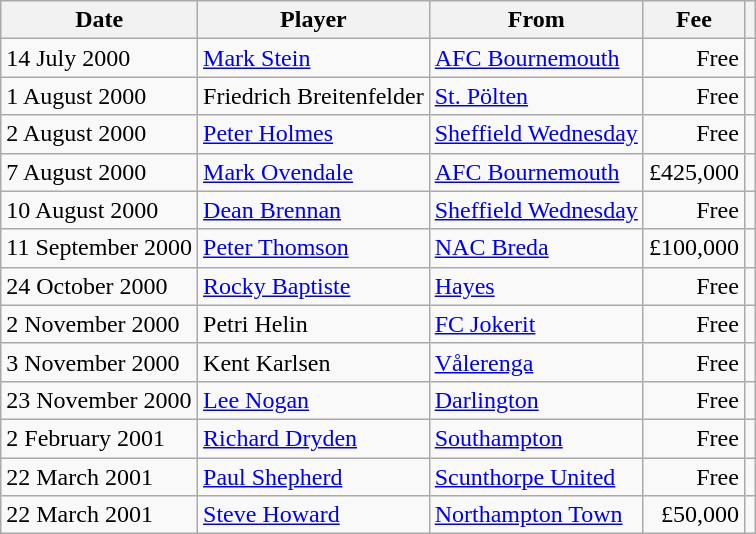<table class="wikitable">
<tr>
<th>Date</th>
<th>Player</th>
<th>From</th>
<th>Fee</th>
<th></th>
</tr>
<tr>
<td>14 July 2000</td>
<td> <a href='#'>Mark Stein</a></td>
<td><a href='#'>AFC Bournemouth</a></td>
<td align="right">Free</td>
<td style="text-align:center;"></td>
</tr>
<tr>
<td>1 August 2000</td>
<td> Friedrich Breitenfelder</td>
<td> <a href='#'>St. Pölten</a></td>
<td align="right">Free</td>
<td style="text-align:center;"></td>
</tr>
<tr>
<td>2 August 2000</td>
<td> <a href='#'>Peter Holmes</a></td>
<td><a href='#'>Sheffield Wednesday</a></td>
<td align="right">Free</td>
<td style="text-align:center;"></td>
</tr>
<tr>
<td>7 August 2000</td>
<td> <a href='#'>Mark Ovendale</a></td>
<td><a href='#'>AFC Bournemouth</a></td>
<td align="right">£425,000</td>
<td style="text-align:center;"></td>
</tr>
<tr>
<td>10 August 2000</td>
<td> <a href='#'>Dean Brennan</a></td>
<td><a href='#'>Sheffield Wednesday</a></td>
<td align="right">Free</td>
<td style="text-align:center;"></td>
</tr>
<tr>
<td>11 September 2000</td>
<td> <a href='#'>Peter Thomson</a></td>
<td> <a href='#'>NAC Breda</a></td>
<td align="right">£100,000</td>
<td style="text-align:center;"></td>
</tr>
<tr>
<td>24 October 2000</td>
<td> <a href='#'>Rocky Baptiste</a></td>
<td><a href='#'>Hayes</a></td>
<td align="right">Free</td>
<td style="text-align:center;"></td>
</tr>
<tr>
<td>2 November 2000</td>
<td> Petri Helin</td>
<td> <a href='#'>FC Jokerit</a></td>
<td align="right">Free</td>
<td style="text-align:center;"></td>
</tr>
<tr>
<td>3 November 2000</td>
<td> Kent Karlsen</td>
<td> <a href='#'>Vålerenga</a></td>
<td align="right">Free</td>
<td style="text-align:center;"></td>
</tr>
<tr>
<td>23 November 2000</td>
<td> <a href='#'>Lee Nogan</a></td>
<td><a href='#'>Darlington</a></td>
<td align="right">Free</td>
<td style="text-align:center;"></td>
</tr>
<tr>
<td>2 February 2001</td>
<td> <a href='#'>Richard Dryden</a></td>
<td><a href='#'>Southampton</a></td>
<td align="right">Free</td>
<td style="text-align:center;"></td>
</tr>
<tr>
<td>22 March 2001</td>
<td> <a href='#'>Paul Shepherd</a></td>
<td><a href='#'>Scunthorpe United</a></td>
<td align="right">Free</td>
<td style="text-align:center;"></td>
</tr>
<tr>
<td>22 March 2001</td>
<td> <a href='#'>Steve Howard</a></td>
<td><a href='#'>Northampton Town</a></td>
<td align="right">£50,000</td>
<td style="text-align:center;"></td>
</tr>
</table>
